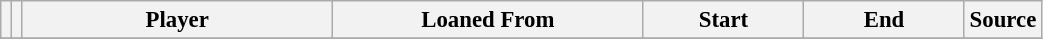<table class="wikitable plainrowheaders sortable" style="font-size:95%">
<tr>
<th></th>
<th></th>
<th scope="col" style="width:200px;"><strong>Player</strong></th>
<th scope="col" style="width:200px;"><strong>Loaned From</strong></th>
<th scope="col" style="width:100px;"><strong>Start</strong></th>
<th scope="col" style="width:100px;"><strong>End</strong></th>
<th><strong>Source</strong></th>
</tr>
<tr>
</tr>
</table>
